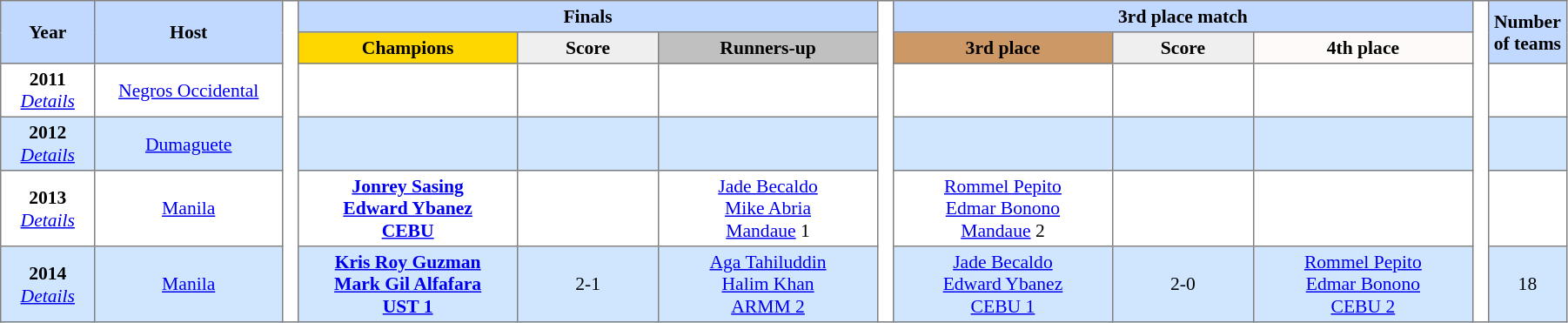<table border=1 style="border-collapse: collapse; font-size:90%; text-align: center" cellpadding=3 cellspacing=0 width=95%>
<tr bgcolor=#c1d8ff>
<th rowspan=2 width=6%>Year</th>
<th rowspan=2 width=12%>Host</th>
<th width=1% rowspan=12 bgcolor=#ffffff></th>
<th colspan=3>Finals</th>
<th width=1% rowspan=12 bgcolor=#ffffff></th>
<th colspan=3>3rd place match</th>
<th width=1% rowspan=12 bgcolor=#ffffff></th>
<th rowspan=2 width=5%>Number of teams</th>
</tr>
<tr bgcolor=#efefef>
<th width=14% bgcolor=#ffd700>Champions</th>
<th width=9%>Score</th>
<th width=14% bgcolor=#c0c0c0>Runners-up</th>
<th width=14% bgcolor=#cc9966>3rd place</th>
<th width=9%>Score</th>
<th width=14% bgcolor=#fffafa>4th place</th>
</tr>
<tr>
<td><strong>2011</strong><br><em><a href='#'>Details</a></em></td>
<td><a href='#'>Negros Occidental</a></td>
<td></td>
<td></td>
<td></td>
<td></td>
<td></td>
<td></td>
<td></td>
</tr>
<tr bgcolor=#d0e6ff>
<td><strong>2012</strong><br><em><a href='#'>Details</a></em></td>
<td><a href='#'>Dumaguete</a></td>
<td></td>
<td></td>
<td></td>
<td></td>
<td></td>
<td></td>
<td></td>
</tr>
<tr>
<td><strong>2013</strong><br><em><a href='#'>Details</a></em></td>
<td><a href='#'>Manila</a></td>
<td><strong><a href='#'>Jonrey Sasing</a><br><a href='#'>Edward Ybanez</a></strong><br><strong><a href='#'>CEBU</a></strong></td>
<td></td>
<td><a href='#'>Jade Becaldo</a><br><a href='#'>Mike Abria</a><br><a href='#'>Mandaue</a> 1</td>
<td><a href='#'>Rommel Pepito</a><br><a href='#'>Edmar Bonono</a><br><a href='#'>Mandaue</a> 2</td>
<td></td>
<td></td>
<td></td>
</tr>
<tr bgcolor=#d0e6ff>
<td><strong>2014</strong><br><em><a href='#'>Details</a></em></td>
<td><a href='#'>Manila</a></td>
<td><strong><a href='#'>Kris Roy Guzman</a></strong><br><strong><a href='#'>Mark Gil Alfafara</a></strong><br><strong><a href='#'>UST 1</a></strong></td>
<td>2-1</td>
<td><a href='#'>Aga Tahiluddin</a><br><a href='#'>Halim Khan</a><br><a href='#'>ARMM 2</a></td>
<td><a href='#'>Jade Becaldo</a><br><a href='#'>Edward Ybanez</a><br><a href='#'>CEBU 1</a></td>
<td>2-0</td>
<td><a href='#'>Rommel Pepito</a><br><a href='#'>Edmar Bonono</a><br><a href='#'>CEBU 2</a></td>
<td>18</td>
</tr>
</table>
